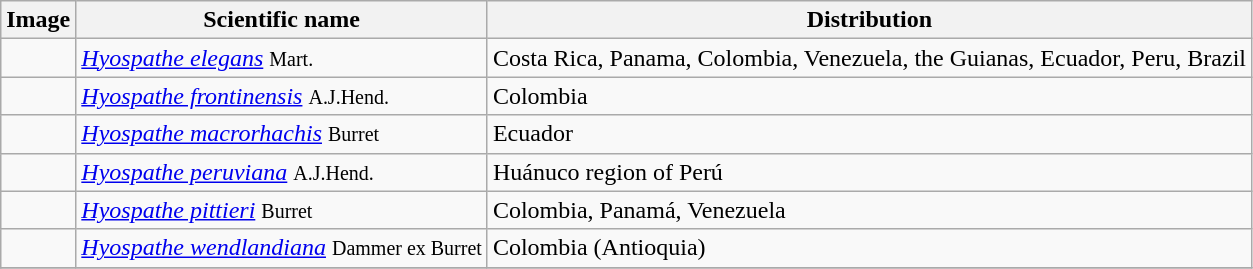<table class="wikitable sortable">
<tr>
<th>Image</th>
<th>Scientific name</th>
<th>Distribution</th>
</tr>
<tr>
<td></td>
<td><em><a href='#'>Hyospathe elegans</a></em> <small>Mart.</small></td>
<td>Costa Rica, Panama, Colombia, Venezuela, the Guianas, Ecuador, Peru, Brazil</td>
</tr>
<tr>
<td></td>
<td><em><a href='#'>Hyospathe frontinensis</a></em> <small>A.J.Hend.</small></td>
<td>Colombia</td>
</tr>
<tr>
<td></td>
<td><em><a href='#'>Hyospathe macrorhachis</a></em> <small>Burret</small></td>
<td>Ecuador</td>
</tr>
<tr>
<td></td>
<td><em><a href='#'>Hyospathe peruviana</a></em> <small>A.J.Hend.</small></td>
<td>Huánuco region of Perú</td>
</tr>
<tr>
<td></td>
<td><em><a href='#'>Hyospathe pittieri</a></em> <small>Burret</small></td>
<td>Colombia, Panamá, Venezuela</td>
</tr>
<tr>
<td></td>
<td><em><a href='#'>Hyospathe wendlandiana</a></em> <small>Dammer ex Burret</small></td>
<td>Colombia (Antioquia)</td>
</tr>
<tr>
</tr>
</table>
